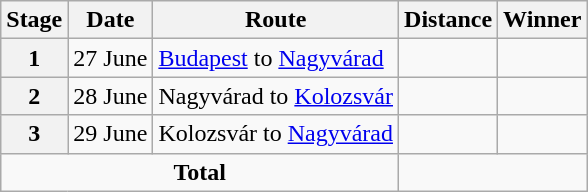<table class="wikitable">
<tr>
<th scope="col">Stage</th>
<th scope="col">Date</th>
<th scope="col">Route</th>
<th scope="col">Distance</th>
<th scope="col">Winner</th>
</tr>
<tr>
<th scope="col">1</th>
<td style="text-align:right;">27 June</td>
<td><a href='#'>Budapest</a> to <a href='#'>Nagyvárad</a></td>
<td></td>
<td></td>
</tr>
<tr>
<th scope="col">2</th>
<td style="text-align:right;">28 June</td>
<td>Nagyvárad to <a href='#'>Kolozsvár</a></td>
<td></td>
<td></td>
</tr>
<tr>
<th scope="col">3</th>
<td style="text-align:right;">29 June</td>
<td>Kolozsvár to <a href='#'>Nagyvárad</a></td>
<td></td>
<td></td>
</tr>
<tr>
<td colspan="3" style="text-align:center"><strong>Total</strong></td>
<td colspan="2" style="text-align:center"><strong></strong></td>
</tr>
</table>
